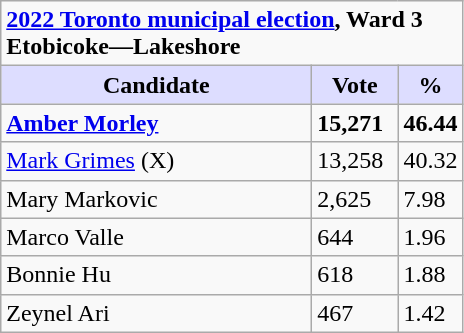<table class="wikitable">
<tr>
<td colspan="3"><strong><a href='#'>2022 Toronto municipal election</a>, Ward 3 Etobicoke—Lakeshore</strong></td>
</tr>
<tr>
<th style="background:#ddf; width:200px;">Candidate</th>
<th style="background:#ddf; width:50px;">Vote</th>
<th style="background:#ddf; width:30px;">%</th>
</tr>
<tr>
<td><strong><a href='#'>Amber Morley</a></strong></td>
<td><strong>15,271</strong></td>
<td><strong>46.44</strong></td>
</tr>
<tr>
<td><a href='#'>Mark Grimes</a> (X)</td>
<td>13,258</td>
<td>40.32</td>
</tr>
<tr>
<td>Mary Markovic</td>
<td>2,625</td>
<td>7.98</td>
</tr>
<tr>
<td>Marco Valle</td>
<td>644</td>
<td>1.96</td>
</tr>
<tr>
<td>Bonnie Hu</td>
<td>618</td>
<td>1.88</td>
</tr>
<tr>
<td>Zeynel Ari</td>
<td>467</td>
<td>1.42</td>
</tr>
</table>
